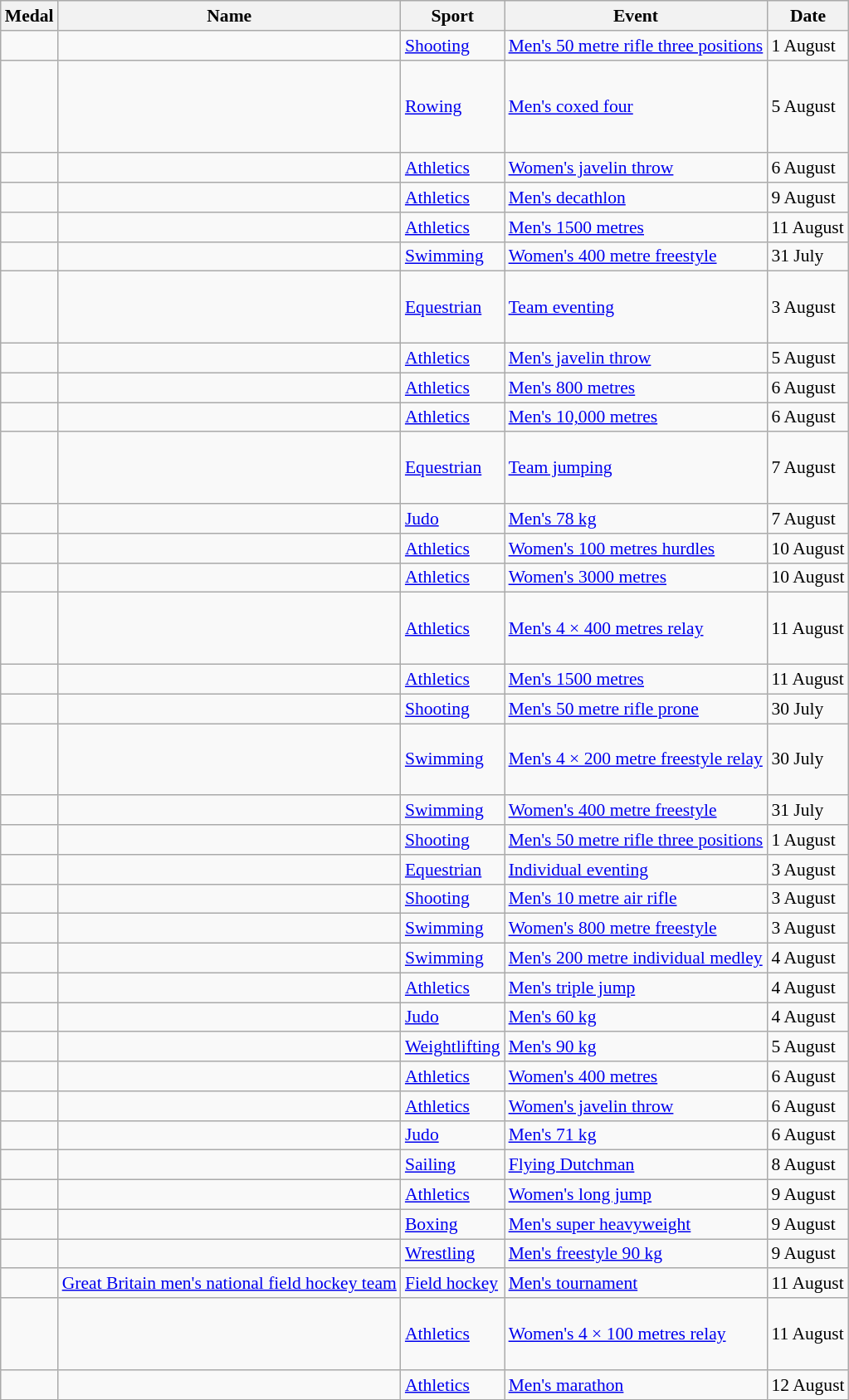<table class="wikitable sortable" style="font-size:90%">
<tr>
<th>Medal</th>
<th>Name</th>
<th>Sport</th>
<th>Event</th>
<th>Date</th>
</tr>
<tr>
<td></td>
<td></td>
<td><a href='#'>Shooting</a></td>
<td><a href='#'>Men's 50 metre rifle three positions</a></td>
<td>1 August</td>
</tr>
<tr>
<td></td>
<td><br><br><br><br></td>
<td><a href='#'>Rowing</a></td>
<td><a href='#'>Men's coxed four</a></td>
<td>5 August</td>
</tr>
<tr>
<td></td>
<td></td>
<td><a href='#'>Athletics</a></td>
<td><a href='#'>Women's javelin throw</a></td>
<td>6 August</td>
</tr>
<tr>
<td></td>
<td></td>
<td><a href='#'>Athletics</a></td>
<td><a href='#'>Men's decathlon</a></td>
<td>9 August</td>
</tr>
<tr>
<td></td>
<td></td>
<td><a href='#'>Athletics</a></td>
<td><a href='#'>Men's 1500 metres</a></td>
<td>11 August</td>
</tr>
<tr>
<td></td>
<td></td>
<td><a href='#'>Swimming</a></td>
<td><a href='#'>Women's 400 metre freestyle</a></td>
<td>31 July</td>
</tr>
<tr>
<td></td>
<td><br><br><br></td>
<td><a href='#'>Equestrian</a></td>
<td><a href='#'>Team eventing</a></td>
<td>3 August</td>
</tr>
<tr>
<td></td>
<td></td>
<td><a href='#'>Athletics</a></td>
<td><a href='#'>Men's javelin throw</a></td>
<td>5 August</td>
</tr>
<tr>
<td></td>
<td></td>
<td><a href='#'>Athletics</a></td>
<td><a href='#'>Men's 800 metres</a></td>
<td>6 August</td>
</tr>
<tr>
<td></td>
<td></td>
<td><a href='#'>Athletics</a></td>
<td><a href='#'>Men's 10,000 metres</a></td>
<td>6 August</td>
</tr>
<tr>
<td></td>
<td><br><br><br></td>
<td><a href='#'>Equestrian</a></td>
<td><a href='#'>Team jumping</a></td>
<td>7 August</td>
</tr>
<tr>
<td></td>
<td></td>
<td><a href='#'>Judo</a></td>
<td><a href='#'>Men's 78 kg</a></td>
<td>7 August</td>
</tr>
<tr>
<td></td>
<td></td>
<td><a href='#'>Athletics</a></td>
<td><a href='#'>Women's 100 metres hurdles</a></td>
<td>10 August</td>
</tr>
<tr>
<td></td>
<td></td>
<td><a href='#'>Athletics</a></td>
<td><a href='#'>Women's 3000 metres</a></td>
<td>10 August</td>
</tr>
<tr>
<td></td>
<td><br><br><br></td>
<td><a href='#'>Athletics</a></td>
<td><a href='#'>Men's 4 × 400 metres relay</a></td>
<td>11 August</td>
</tr>
<tr>
<td></td>
<td></td>
<td><a href='#'>Athletics</a></td>
<td><a href='#'>Men's 1500 metres</a></td>
<td>11 August</td>
</tr>
<tr>
<td></td>
<td></td>
<td><a href='#'>Shooting</a></td>
<td><a href='#'>Men's 50 metre rifle prone</a></td>
<td>30 July</td>
</tr>
<tr>
<td></td>
<td><br><br><br></td>
<td><a href='#'>Swimming</a></td>
<td><a href='#'>Men's 4 × 200 metre freestyle relay</a></td>
<td>30 July</td>
</tr>
<tr>
<td></td>
<td></td>
<td><a href='#'>Swimming</a></td>
<td><a href='#'>Women's 400 metre freestyle</a></td>
<td>31 July</td>
</tr>
<tr>
<td></td>
<td></td>
<td><a href='#'>Shooting</a></td>
<td><a href='#'>Men's 50 metre rifle three positions</a></td>
<td>1 August</td>
</tr>
<tr>
<td></td>
<td></td>
<td><a href='#'>Equestrian</a></td>
<td><a href='#'>Individual eventing</a></td>
<td>3 August</td>
</tr>
<tr>
<td></td>
<td></td>
<td><a href='#'>Shooting</a></td>
<td><a href='#'>Men's 10 metre air rifle</a></td>
<td>3 August</td>
</tr>
<tr>
<td></td>
<td></td>
<td><a href='#'>Swimming</a></td>
<td><a href='#'>Women's 800 metre freestyle</a></td>
<td>3 August</td>
</tr>
<tr>
<td></td>
<td></td>
<td><a href='#'>Swimming</a></td>
<td><a href='#'>Men's 200 metre individual medley</a></td>
<td>4 August</td>
</tr>
<tr>
<td></td>
<td></td>
<td><a href='#'>Athletics</a></td>
<td><a href='#'>Men's triple jump</a></td>
<td>4 August</td>
</tr>
<tr>
<td></td>
<td></td>
<td><a href='#'>Judo</a></td>
<td><a href='#'>Men's 60 kg</a></td>
<td>4 August</td>
</tr>
<tr>
<td></td>
<td></td>
<td><a href='#'>Weightlifting</a></td>
<td><a href='#'>Men's 90 kg</a></td>
<td>5 August</td>
</tr>
<tr>
<td></td>
<td></td>
<td><a href='#'>Athletics</a></td>
<td><a href='#'>Women's 400 metres</a></td>
<td>6 August</td>
</tr>
<tr>
<td></td>
<td></td>
<td><a href='#'>Athletics</a></td>
<td><a href='#'>Women's javelin throw</a></td>
<td>6 August</td>
</tr>
<tr>
<td></td>
<td></td>
<td><a href='#'>Judo</a></td>
<td><a href='#'>Men's 71 kg</a></td>
<td>6 August</td>
</tr>
<tr>
<td></td>
<td><br></td>
<td><a href='#'>Sailing</a></td>
<td><a href='#'>Flying Dutchman</a></td>
<td>8 August</td>
</tr>
<tr>
<td></td>
<td></td>
<td><a href='#'>Athletics</a></td>
<td><a href='#'>Women's long jump</a></td>
<td>9 August</td>
</tr>
<tr>
<td></td>
<td></td>
<td><a href='#'>Boxing</a></td>
<td><a href='#'>Men's super heavyweight</a></td>
<td>9 August</td>
</tr>
<tr>
<td></td>
<td></td>
<td><a href='#'>Wrestling</a></td>
<td><a href='#'>Men's freestyle 90 kg</a></td>
<td>9 August</td>
</tr>
<tr>
<td></td>
<td><a href='#'>Great Britain men's national field hockey team</a><br></td>
<td><a href='#'>Field hockey</a></td>
<td><a href='#'>Men's tournament</a></td>
<td>11 August</td>
</tr>
<tr>
<td></td>
<td><br><br><br></td>
<td><a href='#'>Athletics</a></td>
<td><a href='#'>Women's 4 × 100 metres relay</a></td>
<td>11 August</td>
</tr>
<tr>
<td></td>
<td></td>
<td><a href='#'>Athletics</a></td>
<td><a href='#'>Men's marathon</a></td>
<td>12 August</td>
</tr>
</table>
